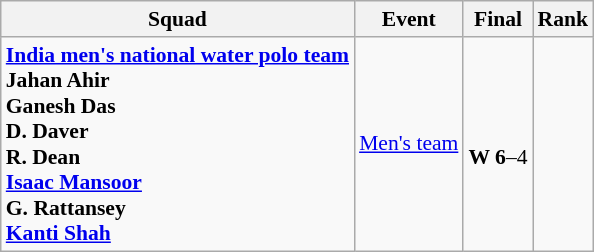<table class="wikitable" style="text-align:left; font-size:90%">
<tr>
<th>Squad</th>
<th>Event</th>
<th>Final</th>
<th>Rank</th>
</tr>
<tr>
<td rowspan="3"><strong><a href='#'>India men's national water polo team</a><br>Jahan Ahir<br>Ganesh Das<br>D. Daver<br>R. Dean<br><a href='#'>Isaac Mansoor</a><br>G. Rattansey<br><a href='#'>Kanti Shah</a></strong><br></td>
<td><a href='#'>Men's team</a></td>
<td rowspan="3"><br><strong>W 6</strong>–4</td>
<td rowspan="3" align="center"></td>
</tr>
</table>
